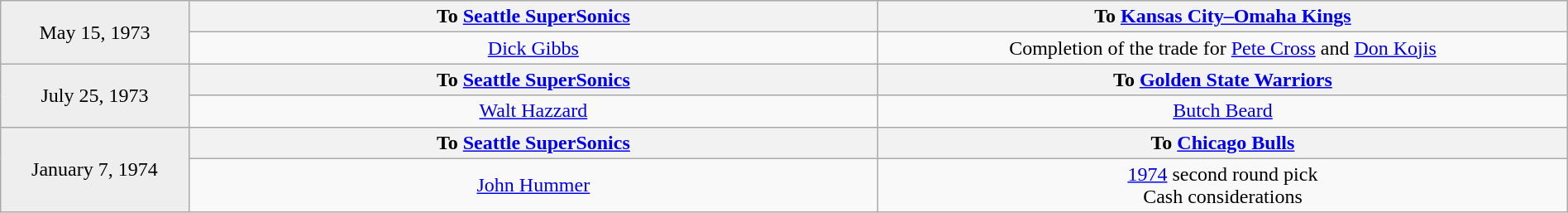<table class="wikitable" border=1 style="border-collapse:collapse; text-align: center; width: 100%" bordercolor="#DFDFDF"  cellpadding="5">
<tr bgcolor="eeeeee">
<td scope="row" rowspan="2" style="width:12%">May 15, 1973</td>
<th scope="col" style="width:44%" valign="top">To <a href='#'>Seattle SuperSonics</a></th>
<th scope="col" style="width:44%" valign="top">To <a href='#'>Kansas City–Omaha Kings</a></th>
</tr>
<tr>
<td><a href='#'>Dick Gibbs</a></td>
<td>Completion of the trade for <a href='#'>Pete Cross</a> and <a href='#'>Don Kojis</a></td>
</tr>
<tr bgcolor="eeeeee">
<td scope="row" rowspan="2" style="width:12%">July 25, 1973</td>
<th scope="col" style="width:44%" valign="top">To <a href='#'>Seattle SuperSonics</a></th>
<th scope="col" style="width:44%" valign="top">To <a href='#'>Golden State Warriors</a></th>
</tr>
<tr>
<td><a href='#'>Walt Hazzard</a></td>
<td><a href='#'>Butch Beard</a></td>
</tr>
<tr bgcolor="eeeeee">
<td scope="row" rowspan="2" style="width:12%">January 7, 1974</td>
<th scope="col" style="width:44%" valign="top">To <a href='#'>Seattle SuperSonics</a></th>
<th scope="col" style="width:44%" valign="top">To <a href='#'>Chicago Bulls</a></th>
</tr>
<tr>
<td><a href='#'>John Hummer</a></td>
<td><a href='#'>1974</a> second round pick<br>Cash considerations</td>
</tr>
</table>
